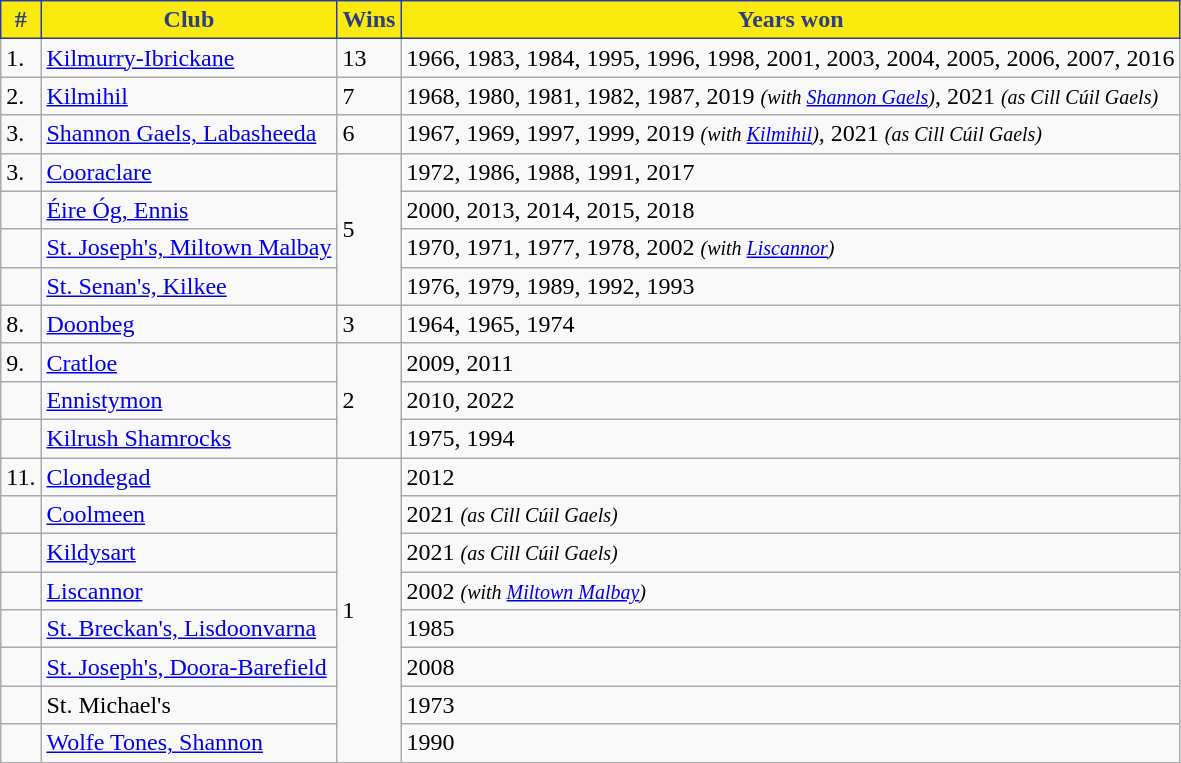<table class="wikitable">
<tr>
<th style="background:#FBEA0E;color:#2D3E82;border:1px solid #2D3E82">#</th>
<th style="background:#FBEA0E;color:#2D3E82;border:1px solid #2D3E82">Club</th>
<th style="background:#FBEA0E;color:#2D3E82;border:1px solid #2D3E82">Wins</th>
<th style="background:#FBEA0E;color:#2D3E82;border:1px solid #2D3E82">Years won</th>
</tr>
<tr>
<td>1.</td>
<td> <a href='#'>Kilmurry-Ibrickane</a></td>
<td>13</td>
<td>1966, 1983, 1984, 1995, 1996, 1998, 2001, 2003, 2004, 2005, 2006, 2007, 2016</td>
</tr>
<tr>
<td>2.</td>
<td> <a href='#'>Kilmihil</a></td>
<td>7</td>
<td>1968, 1980, 1981, 1982, 1987, 2019 <em><small>(with <a href='#'>Shannon Gaels</a>)</small></em>, 2021 <em><small>(as Cill Cúil Gaels)</small></em></td>
</tr>
<tr>
<td>3.</td>
<td> <a href='#'>Shannon Gaels, Labasheeda</a></td>
<td>6</td>
<td>1967, 1969, 1997, 1999, 2019 <em><small>(with <a href='#'>Kilmihil</a>)</small></em>, 2021 <em><small>(as Cill Cúil Gaels)</small></em></td>
</tr>
<tr>
<td>3.</td>
<td> <a href='#'>Cooraclare</a></td>
<td rowspan=4>5</td>
<td>1972, 1986, 1988, 1991, 2017</td>
</tr>
<tr>
<td></td>
<td> <a href='#'>Éire Óg, Ennis</a></td>
<td>2000, 2013, 2014, 2015, 2018</td>
</tr>
<tr>
<td></td>
<td> <a href='#'>St. Joseph's, Miltown Malbay</a></td>
<td>1970, 1971, 1977, 1978, 2002 <em><small>(with <a href='#'>Liscannor</a>)</small></em></td>
</tr>
<tr>
<td></td>
<td> <a href='#'>St. Senan's, Kilkee</a></td>
<td>1976, 1979, 1989, 1992, 1993</td>
</tr>
<tr>
<td>8.</td>
<td> <a href='#'>Doonbeg</a></td>
<td>3</td>
<td>1964, 1965, 1974</td>
</tr>
<tr>
<td>9.</td>
<td> <a href='#'>Cratloe</a></td>
<td rowspan=3>2</td>
<td>2009, 2011</td>
</tr>
<tr>
<td></td>
<td> <a href='#'>Ennistymon</a></td>
<td>2010, 2022</td>
</tr>
<tr>
<td></td>
<td> <a href='#'>Kilrush Shamrocks</a></td>
<td>1975, 1994</td>
</tr>
<tr>
<td>11.</td>
<td> <a href='#'>Clondegad</a></td>
<td rowspan=8>1</td>
<td>2012</td>
</tr>
<tr>
<td></td>
<td> <a href='#'>Coolmeen</a></td>
<td>2021 <em><small>(as Cill Cúil Gaels)</small></em></td>
</tr>
<tr>
<td></td>
<td> <a href='#'>Kildysart</a></td>
<td>2021 <em><small>(as Cill Cúil Gaels)</small></em></td>
</tr>
<tr>
<td></td>
<td> <a href='#'>Liscannor</a></td>
<td>2002 <em><small>(with <a href='#'>Miltown Malbay</a>)</small></em></td>
</tr>
<tr>
<td></td>
<td> <a href='#'>St. Breckan's, Lisdoonvarna</a></td>
<td>1985</td>
</tr>
<tr>
<td></td>
<td> <a href='#'>St. Joseph's, Doora-Barefield</a></td>
<td>2008</td>
</tr>
<tr>
<td></td>
<td>St. Michael's</td>
<td>1973</td>
</tr>
<tr>
<td></td>
<td> <a href='#'>Wolfe Tones, Shannon</a></td>
<td>1990</td>
</tr>
</table>
